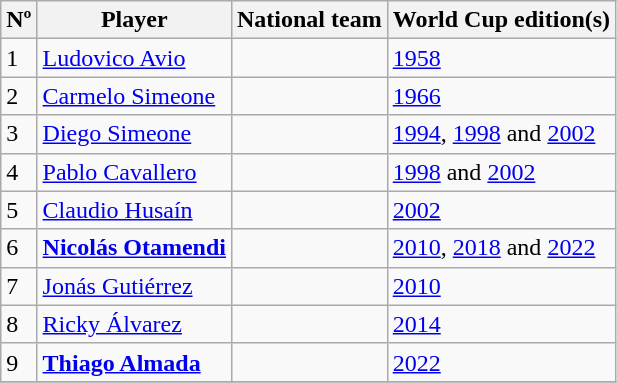<table align=center class="wikitable sortable">
<tr>
<th>Nº</th>
<th>Player</th>
<th>National team</th>
<th>World Cup edition(s)</th>
</tr>
<tr>
<td>1</td>
<td><a href='#'>Ludovico Avio</a></td>
<td></td>
<td><a href='#'>1958</a></td>
</tr>
<tr>
<td>2</td>
<td><a href='#'>Carmelo Simeone</a></td>
<td></td>
<td><a href='#'>1966</a></td>
</tr>
<tr>
<td>3</td>
<td><a href='#'>Diego Simeone</a></td>
<td></td>
<td><a href='#'>1994</a>, <a href='#'>1998</a> and <a href='#'>2002</a></td>
</tr>
<tr>
<td>4</td>
<td><a href='#'>Pablo Cavallero</a></td>
<td></td>
<td><a href='#'>1998</a> and <a href='#'>2002</a></td>
</tr>
<tr>
<td>5</td>
<td><a href='#'>Claudio Husaín</a></td>
<td></td>
<td><a href='#'>2002</a></td>
</tr>
<tr>
<td>6</td>
<td><strong><a href='#'>Nicolás Otamendi</a></strong></td>
<td></td>
<td><a href='#'>2010</a>, <a href='#'>2018</a> and <a href='#'>2022</a></td>
</tr>
<tr>
<td>7</td>
<td><a href='#'>Jonás Gutiérrez</a></td>
<td></td>
<td><a href='#'>2010</a></td>
</tr>
<tr>
<td>8</td>
<td><a href='#'>Ricky Álvarez</a></td>
<td></td>
<td><a href='#'>2014</a></td>
</tr>
<tr>
<td>9</td>
<td><strong><a href='#'>Thiago Almada</a></strong></td>
<td></td>
<td><a href='#'>2022</a></td>
</tr>
<tr>
</tr>
</table>
